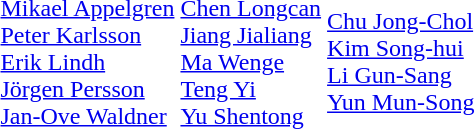<table>
<tr>
<td></td>
<td><br><a href='#'>Mikael Appelgren</a><br><a href='#'>Peter Karlsson</a><br><a href='#'>Erik Lindh</a><br><a href='#'>Jörgen Persson</a><br><a href='#'>Jan-Ove Waldner</a></td>
<td><br><a href='#'>Chen Longcan</a><br><a href='#'>Jiang Jialiang</a><br><a href='#'>Ma Wenge</a><br><a href='#'>Teng Yi</a><br><a href='#'>Yu Shentong</a></td>
<td><br><a href='#'>Chu Jong-Chol</a><br><a href='#'>Kim Song-hui</a><br><a href='#'>Li Gun-Sang</a><br><a href='#'>Yun Mun-Song</a></td>
</tr>
</table>
